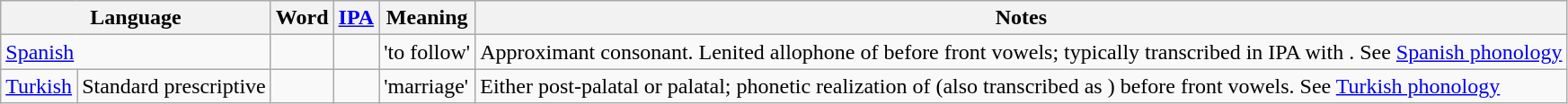<table class="wikitable">
<tr>
<th colspan="2">Language</th>
<th>Word</th>
<th><a href='#'>IPA</a></th>
<th>Meaning</th>
<th>Notes</th>
</tr>
<tr>
<td colspan="2"><a href='#'>Spanish</a></td>
<td></td>
<td></td>
<td>'to follow'</td>
<td>Approximant consonant. Lenited allophone of  before front vowels; typically transcribed in IPA with . See <a href='#'>Spanish phonology</a></td>
</tr>
<tr>
<td><a href='#'>Turkish</a></td>
<td>Standard prescriptive</td>
<td></td>
<td></td>
<td>'marriage'</td>
<td>Either post-palatal or palatal; phonetic realization of  (also transcribed as ) before front vowels. See <a href='#'>Turkish phonology</a></td>
</tr>
</table>
